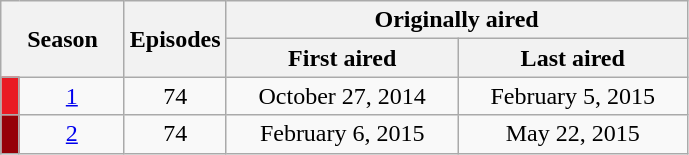<table class="wikitable plainrowheaders" style="text-align: center">
<tr>
<th scope=col colspan="2" rowspan="2" width="75">Season</th>
<th scope=col rowspan="2" width="50">Episodes</th>
<th scope=col rowspan="1" colspan="2" width="300">Originally aired</th>
</tr>
<tr>
<th>First aired</th>
<th>Last aired</th>
</tr>
<tr>
<td style="width: 5px" bgcolor="#EA1A23"></td>
<td><a href='#'>1</a></td>
<td>74</td>
<td>October 27, 2014</td>
<td>February 5, 2015</td>
</tr>
<tr>
<td style="width: 5px" bgcolor="#960108"></td>
<td><a href='#'>2</a></td>
<td>74</td>
<td>February 6, 2015</td>
<td>May 22, 2015</td>
</tr>
</table>
